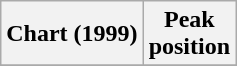<table class="wikitable sortable">
<tr>
<th align="left">Chart (1999)</th>
<th align="center">Peak<br>position</th>
</tr>
<tr>
</tr>
</table>
